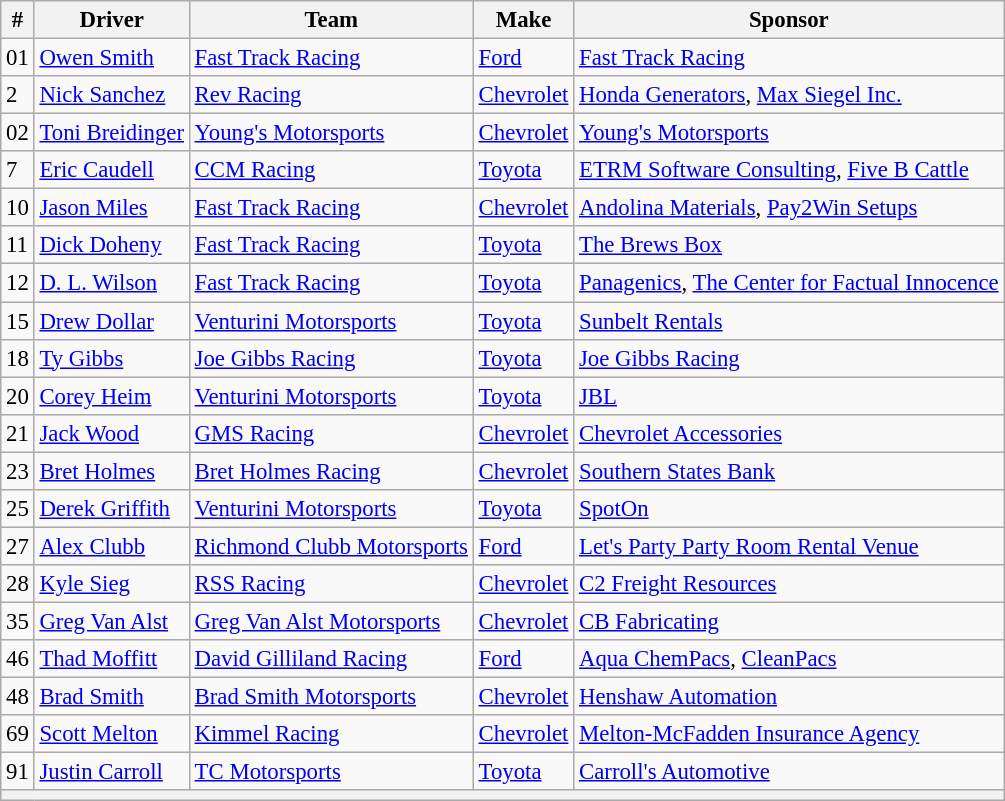<table class="wikitable" style="font-size:95%">
<tr>
<th>#</th>
<th>Driver</th>
<th>Team</th>
<th>Make</th>
<th>Sponsor</th>
</tr>
<tr>
<td>01</td>
<td><a href='#'>Owen Smith</a></td>
<td><a href='#'>Fast Track Racing</a></td>
<td><a href='#'>Ford</a></td>
<td><a href='#'>Fast Track Racing</a></td>
</tr>
<tr>
<td>2</td>
<td><a href='#'>Nick Sanchez</a></td>
<td><a href='#'>Rev Racing</a></td>
<td><a href='#'>Chevrolet</a></td>
<td><a href='#'>Honda Generators</a>, <a href='#'>Max Siegel Inc.</a></td>
</tr>
<tr>
<td>02</td>
<td><a href='#'>Toni Breidinger</a></td>
<td><a href='#'>Young's Motorsports</a></td>
<td><a href='#'>Chevrolet</a></td>
<td><a href='#'>Young's Motorsports</a></td>
</tr>
<tr>
<td>7</td>
<td><a href='#'>Eric Caudell</a></td>
<td><a href='#'>CCM Racing</a></td>
<td><a href='#'>Toyota</a></td>
<td><a href='#'>ETRM Software Consulting</a>, <a href='#'>Five B Cattle</a></td>
</tr>
<tr>
<td>10</td>
<td><a href='#'>Jason Miles</a></td>
<td><a href='#'>Fast Track Racing</a></td>
<td><a href='#'>Chevrolet</a></td>
<td><a href='#'>Andolina Materials</a>, <a href='#'>Pay2Win Setups</a></td>
</tr>
<tr>
<td>11</td>
<td><a href='#'>Dick Doheny</a></td>
<td><a href='#'>Fast Track Racing</a></td>
<td><a href='#'>Toyota</a></td>
<td><a href='#'>The Brews Box</a></td>
</tr>
<tr>
<td>12</td>
<td><a href='#'>D. L. Wilson</a></td>
<td><a href='#'>Fast Track Racing</a></td>
<td><a href='#'>Toyota</a></td>
<td><a href='#'>Panagenics</a>, <a href='#'>The Center for Factual Innocence</a></td>
</tr>
<tr>
<td>15</td>
<td><a href='#'>Drew Dollar</a></td>
<td><a href='#'>Venturini Motorsports</a></td>
<td><a href='#'>Toyota</a></td>
<td><a href='#'>Sunbelt Rentals</a></td>
</tr>
<tr>
<td>18</td>
<td><a href='#'>Ty Gibbs</a></td>
<td><a href='#'>Joe Gibbs Racing</a></td>
<td><a href='#'>Toyota</a></td>
<td><a href='#'>Joe Gibbs Racing</a></td>
</tr>
<tr>
<td>20</td>
<td><a href='#'>Corey Heim</a></td>
<td><a href='#'>Venturini Motorsports</a></td>
<td><a href='#'>Toyota</a></td>
<td><a href='#'>JBL</a></td>
</tr>
<tr>
<td>21</td>
<td><a href='#'>Jack Wood</a></td>
<td><a href='#'>GMS Racing</a></td>
<td><a href='#'>Chevrolet</a></td>
<td><a href='#'>Chevrolet Accessories</a></td>
</tr>
<tr>
<td>23</td>
<td><a href='#'>Bret Holmes</a></td>
<td><a href='#'>Bret Holmes Racing</a></td>
<td><a href='#'>Chevrolet</a></td>
<td><a href='#'>Southern States Bank</a></td>
</tr>
<tr>
<td>25</td>
<td><a href='#'>Derek Griffith</a></td>
<td><a href='#'>Venturini Motorsports</a></td>
<td><a href='#'>Toyota</a></td>
<td><a href='#'>SpotOn</a></td>
</tr>
<tr>
<td>27</td>
<td><a href='#'>Alex Clubb</a></td>
<td><a href='#'>Richmond Clubb Motorsports</a></td>
<td><a href='#'>Ford</a></td>
<td><a href='#'>Let's Party Party Room Rental Venue</a></td>
</tr>
<tr>
<td>28</td>
<td><a href='#'>Kyle Sieg</a></td>
<td><a href='#'>RSS Racing</a></td>
<td><a href='#'>Chevrolet</a></td>
<td><a href='#'>C2 Freight Resources</a></td>
</tr>
<tr>
<td>35</td>
<td><a href='#'>Greg Van Alst</a></td>
<td><a href='#'>Greg Van Alst Motorsports</a></td>
<td><a href='#'>Chevrolet</a></td>
<td><a href='#'>CB Fabricating</a></td>
</tr>
<tr>
<td>46</td>
<td><a href='#'>Thad Moffitt</a></td>
<td><a href='#'>David Gilliland Racing</a></td>
<td><a href='#'>Ford</a></td>
<td><a href='#'>Aqua ChemPacs</a>, <a href='#'>CleanPacs</a></td>
</tr>
<tr>
<td>48</td>
<td><a href='#'>Brad Smith</a></td>
<td><a href='#'>Brad Smith Motorsports</a></td>
<td><a href='#'>Chevrolet</a></td>
<td><a href='#'>Henshaw Automation</a></td>
</tr>
<tr>
<td>69</td>
<td><a href='#'>Scott Melton</a></td>
<td><a href='#'>Kimmel Racing</a></td>
<td><a href='#'>Chevrolet</a></td>
<td><a href='#'>Melton-McFadden Insurance Agency</a></td>
</tr>
<tr>
<td>91</td>
<td><a href='#'>Justin Carroll</a></td>
<td><a href='#'>TC Motorsports</a></td>
<td><a href='#'>Toyota</a></td>
<td><a href='#'>Carroll's Automotive</a></td>
</tr>
<tr>
<th colspan="5"></th>
</tr>
</table>
